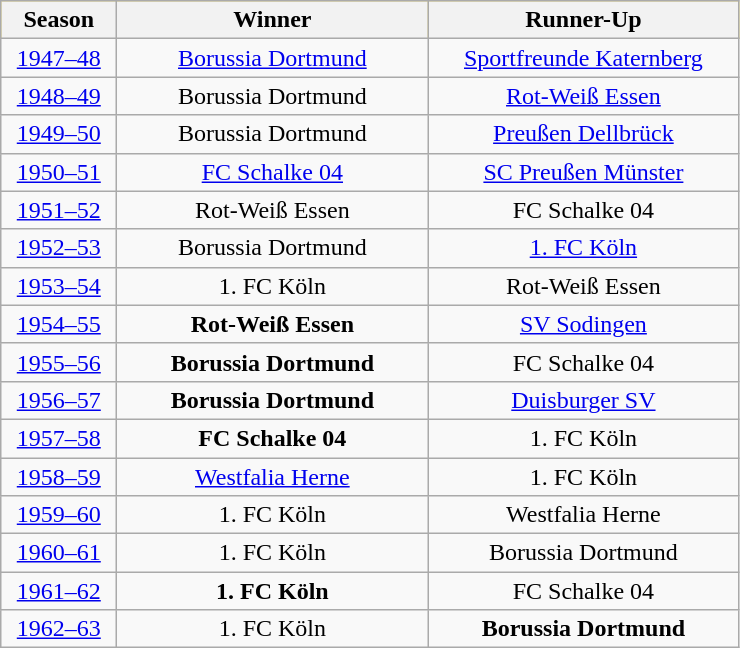<table class="wikitable">
<tr align="center" bgcolor="#FFD700">
<th width="70">Season</th>
<th width="200">Winner</th>
<th width="200">Runner-Up</th>
</tr>
<tr align="center">
<td><a href='#'>1947–48</a></td>
<td><a href='#'>Borussia Dortmund</a></td>
<td><a href='#'>Sportfreunde Katernberg</a></td>
</tr>
<tr align="center">
<td><a href='#'>1948–49</a></td>
<td>Borussia Dortmund</td>
<td><a href='#'>Rot-Weiß Essen</a></td>
</tr>
<tr align="center">
<td><a href='#'>1949–50</a></td>
<td>Borussia Dortmund</td>
<td><a href='#'>Preußen Dellbrück</a></td>
</tr>
<tr align="center">
<td><a href='#'>1950–51</a></td>
<td><a href='#'>FC Schalke 04</a></td>
<td><a href='#'>SC Preußen Münster</a></td>
</tr>
<tr align="center">
<td><a href='#'>1951–52</a></td>
<td>Rot-Weiß Essen</td>
<td>FC Schalke 04</td>
</tr>
<tr align="center">
<td><a href='#'>1952–53</a></td>
<td>Borussia Dortmund</td>
<td><a href='#'>1. FC Köln</a></td>
</tr>
<tr align="center">
<td><a href='#'>1953–54</a></td>
<td>1. FC Köln</td>
<td>Rot-Weiß Essen</td>
</tr>
<tr align="center">
<td><a href='#'>1954–55</a></td>
<td><strong>Rot-Weiß Essen</strong></td>
<td><a href='#'>SV Sodingen</a></td>
</tr>
<tr align="center">
<td><a href='#'>1955–56</a></td>
<td><strong>Borussia Dortmund</strong></td>
<td>FC Schalke 04</td>
</tr>
<tr align="center">
<td><a href='#'>1956–57</a></td>
<td><strong>Borussia Dortmund</strong></td>
<td><a href='#'>Duisburger SV</a></td>
</tr>
<tr align="center">
<td><a href='#'>1957–58</a></td>
<td><strong>FC Schalke 04</strong></td>
<td>1. FC Köln</td>
</tr>
<tr align="center">
<td><a href='#'>1958–59</a></td>
<td><a href='#'>Westfalia Herne</a></td>
<td>1. FC Köln</td>
</tr>
<tr align="center">
<td><a href='#'>1959–60</a></td>
<td>1. FC Köln</td>
<td>Westfalia Herne</td>
</tr>
<tr align="center">
<td><a href='#'>1960–61</a></td>
<td>1. FC Köln</td>
<td>Borussia Dortmund</td>
</tr>
<tr align="center">
<td><a href='#'>1961–62</a></td>
<td><strong>1. FC Köln</strong></td>
<td>FC Schalke 04</td>
</tr>
<tr align="center">
<td><a href='#'>1962–63</a></td>
<td>1. FC Köln</td>
<td><strong>Borussia Dortmund</strong></td>
</tr>
</table>
